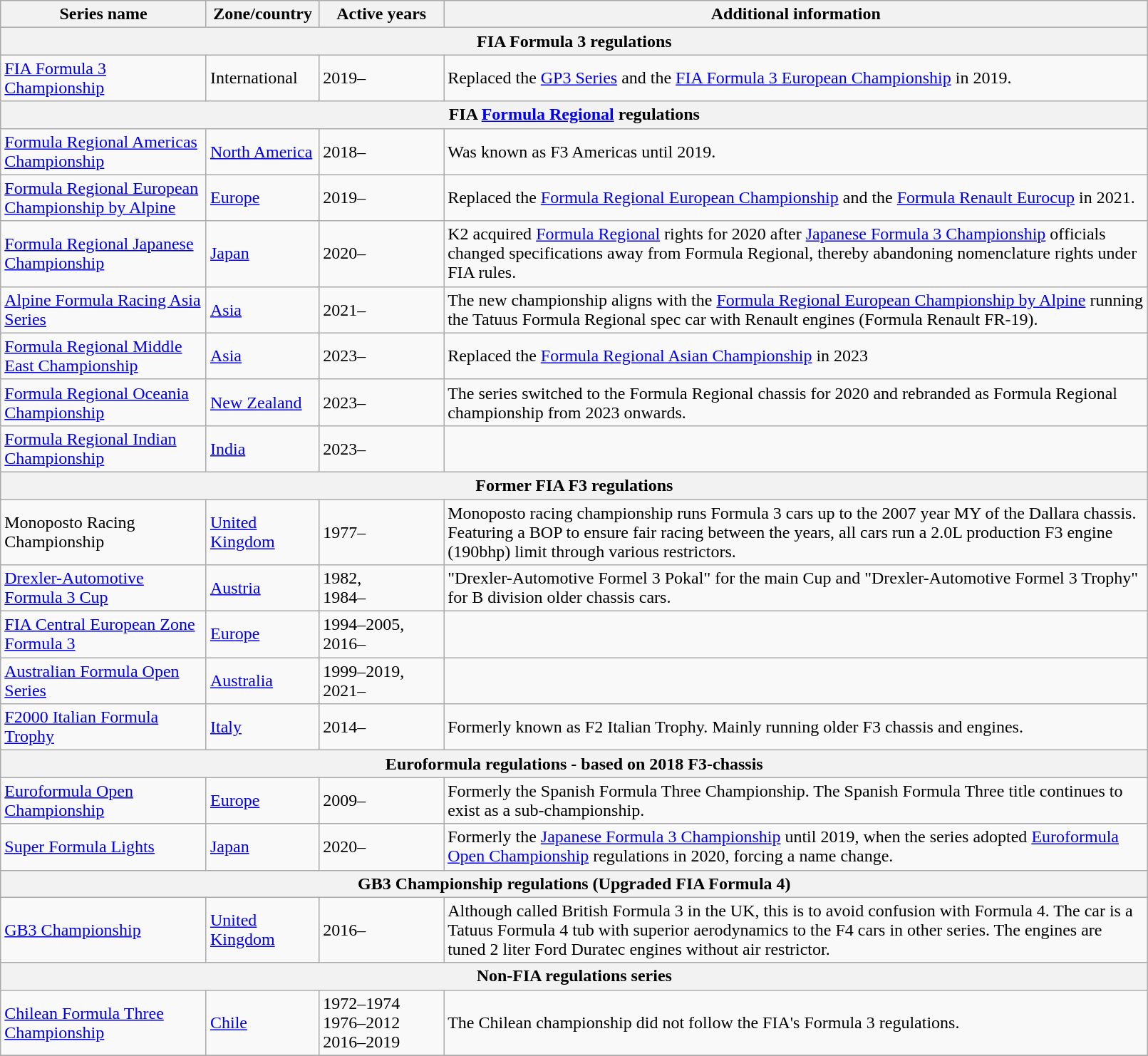<table class="wikitable" style="width:85%">
<tr>
<th>Series name</th>
<th>Zone/country</th>
<th>Active years</th>
<th>Additional information</th>
</tr>
<tr>
<th colspan=4 align=center>FIA Formula 3 regulations</th>
</tr>
<tr>
<td><a href='#'>FIA Formula 3 Championship</a></td>
<td>International</td>
<td>2019–</td>
<td>Replaced the <a href='#'>GP3 Series</a> and the <a href='#'>FIA Formula 3 European Championship</a> in 2019.</td>
</tr>
<tr>
<th colspan=4 align=center>FIA <a href='#'>Formula Regional</a> regulations</th>
</tr>
<tr>
<td>  <a href='#'>Formula Regional Americas Championship</a></td>
<td><a href='#'>North America</a></td>
<td>2018–</td>
<td>Was known as F3 Americas until 2019.</td>
</tr>
<tr>
<td> <a href='#'>Formula Regional European Championship by Alpine</a></td>
<td><a href='#'>Europe</a></td>
<td>2019–</td>
<td>Replaced the <a href='#'>Formula Regional European Championship</a> and the <a href='#'>Formula Renault Eurocup</a> in 2021.</td>
</tr>
<tr>
<td> <a href='#'>Formula Regional Japanese Championship</a></td>
<td><a href='#'>Japan</a></td>
<td>2020–</td>
<td>K2 acquired <a href='#'>Formula Regional</a> rights for 2020 after <a href='#'>Japanese Formula 3 Championship</a> officials changed specifications away from Formula Regional, thereby abandoning nomenclature rights under FIA rules.</td>
</tr>
<tr>
<td><a href='#'>Alpine Formula Racing Asia Series</a></td>
<td><a href='#'>Asia</a></td>
<td>2021–</td>
<td>The new championship aligns with the <a href='#'>Formula Regional European Championship by Alpine</a> running the Tatuus Formula Regional spec car with Renault engines (Formula Renault FR-19).</td>
</tr>
<tr>
<td>  <a href='#'>Formula Regional Middle East Championship</a></td>
<td><a href='#'>Asia</a></td>
<td>2023–</td>
<td>Replaced the <a href='#'>Formula Regional Asian Championship</a> in 2023</td>
</tr>
<tr>
<td> <a href='#'>Formula Regional Oceania Championship</a></td>
<td><a href='#'>New Zealand</a></td>
<td>2023–</td>
<td>The series switched to the Formula Regional chassis for 2020 and rebranded as Formula Regional championship from 2023 onwards.</td>
</tr>
<tr>
<td> <a href='#'>Formula Regional Indian Championship</a></td>
<td><a href='#'>India</a></td>
<td>2023–</td>
<td></td>
</tr>
<tr>
<th colspan=4 align=center>Former FIA F3 regulations</th>
</tr>
<tr>
<td> Monoposto Racing Championship</td>
<td><a href='#'>United Kingdom</a></td>
<td>1977–</td>
<td>Monoposto racing championship runs Formula 3 cars up to the 2007 year MY of the Dallara chassis. Featuring a BOP to ensure fair racing between the years, all cars run a 2.0L production F3 engine (190bhp) limit through various restrictors.</td>
</tr>
<tr>
<td> <a href='#'>Drexler-Automotive Formula 3 Cup</a></td>
<td><a href='#'>Austria</a></td>
<td>1982,<br>1984–</td>
<td>"Drexler-Automotive Formel 3 Pokal" for the main Cup and "Drexler-Automotive Formel 3 Trophy" for B division older chassis cars.</td>
</tr>
<tr>
<td> <a href='#'>FIA Central European Zone Formula 3</a></td>
<td><a href='#'>Europe</a></td>
<td>1994–2005,<br>2016–</td>
<td></td>
</tr>
<tr>
<td> <a href='#'>Australian Formula Open Series</a></td>
<td><a href='#'>Australia</a></td>
<td>1999–2019,<br>2021–</td>
<td></td>
</tr>
<tr>
<td> <a href='#'>F2000 Italian Formula Trophy</a></td>
<td><a href='#'>Italy</a></td>
<td>2014–</td>
<td>Formerly known as F2 Italian Trophy. Mainly running older F3 chassis and engines.</td>
</tr>
<tr>
<th colspan=4 align=center>Euroformula regulations - based on 2018 F3-chassis</th>
</tr>
<tr>
<td> <a href='#'>Euroformula Open Championship</a></td>
<td><a href='#'>Europe</a></td>
<td>2009–</td>
<td>Formerly the Spanish Formula Three Championship. The Spanish Formula Three title continues to exist as a sub-championship.</td>
</tr>
<tr>
<td> <a href='#'>Super Formula Lights</a></td>
<td><a href='#'>Japan</a></td>
<td>2020–</td>
<td>Formerly the <a href='#'>Japanese Formula 3 Championship</a> until 2019, when the series adopted <a href='#'>Euroformula Open Championship</a> regulations in 2020, forcing a name change.</td>
</tr>
<tr>
<th colspan=4 align=center>GB3 Championship regulations (Upgraded FIA Formula 4)</th>
</tr>
<tr>
<td> <a href='#'>GB3 Championship</a></td>
<td><a href='#'>United Kingdom</a></td>
<td>2016–</td>
<td>Although called British Formula 3 in the UK, this is to avoid confusion with Formula 4.  The car is a Tatuus Formula 4 tub with superior aerodynamics to the F4 cars in other series.   The engines are tuned 2 liter Ford Duratec engines without air restrictor.</td>
</tr>
<tr>
<th colspan=4 align=center>Non-FIA regulations series</th>
</tr>
<tr>
<td> <a href='#'>Chilean Formula Three Championship</a></td>
<td><a href='#'>Chile</a></td>
<td>1972–1974 1976–2012 2016–2019</td>
<td>The Chilean championship did not follow the FIA's Formula 3 regulations.</td>
</tr>
<tr>
</tr>
</table>
